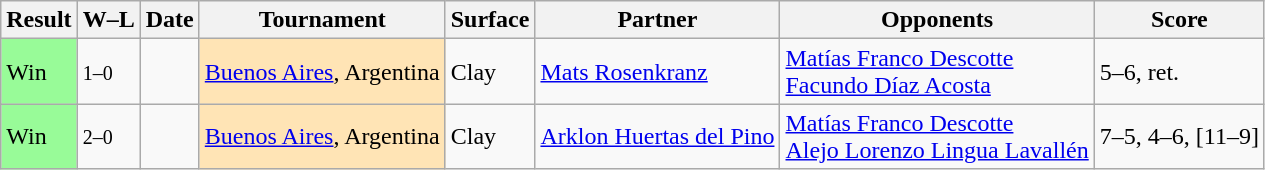<table class="sortable wikitable">
<tr>
<th>Result</th>
<th class="unsortable">W–L</th>
<th>Date</th>
<th>Tournament</th>
<th>Surface</th>
<th>Partner</th>
<th>Opponents</th>
<th class="unsortable">Score</th>
</tr>
<tr>
<td style="background:#98FB98">Win</td>
<td><small>1–0</small></td>
<td><a href='#'></a></td>
<td bgcolor=moccasin><a href='#'>Buenos Aires</a>, Argentina</td>
<td>Clay</td>
<td> <a href='#'>Mats Rosenkranz</a></td>
<td> <a href='#'>Matías Franco Descotte</a><br> <a href='#'>Facundo Díaz Acosta</a></td>
<td>5–6, ret.</td>
</tr>
<tr>
<td style="background:#98FB98">Win</td>
<td><small>2–0</small></td>
<td><a href='#'></a></td>
<td bgcolor=moccasin><a href='#'>Buenos Aires</a>, Argentina</td>
<td>Clay</td>
<td> <a href='#'>Arklon Huertas del Pino</a></td>
<td> <a href='#'>Matías Franco Descotte</a><br> <a href='#'>Alejo Lorenzo Lingua Lavallén</a></td>
<td>7–5, 4–6, [11–9]</td>
</tr>
</table>
